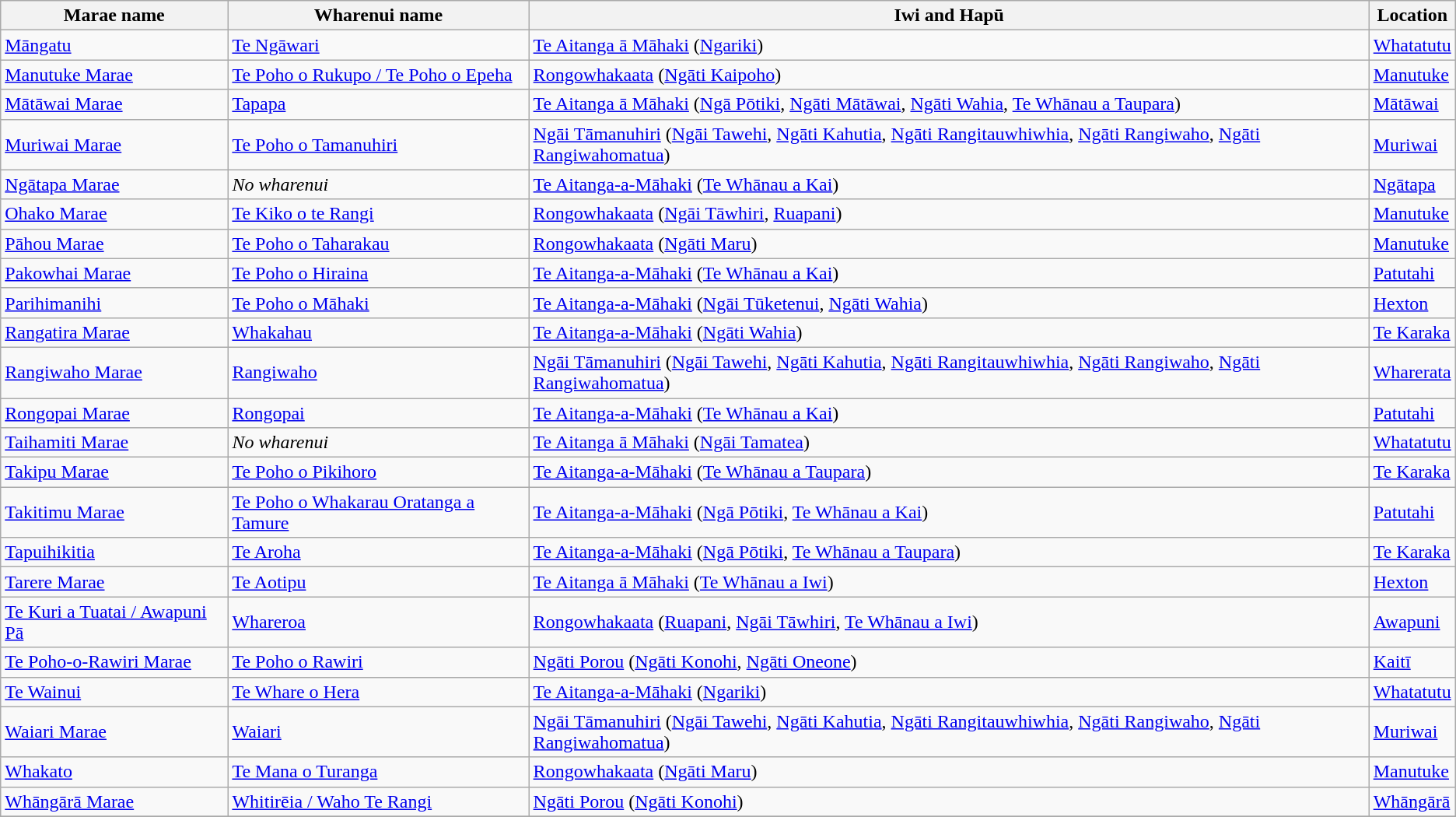<table class="wikitable sortable">
<tr>
<th>Marae name</th>
<th>Wharenui name</th>
<th>Iwi and Hapū</th>
<th>Location</th>
</tr>
<tr>
<td><a href='#'>Māngatu</a></td>
<td><a href='#'>Te Ngāwari</a></td>
<td><a href='#'>Te Aitanga ā Māhaki</a> (<a href='#'>Ngariki</a>)</td>
<td><a href='#'>Whatatutu</a></td>
</tr>
<tr>
<td><a href='#'>Manutuke Marae</a></td>
<td><a href='#'>Te Poho o Rukupo / Te Poho o Epeha</a></td>
<td><a href='#'>Rongowhakaata</a> (<a href='#'>Ngāti Kaipoho</a>)</td>
<td><a href='#'>Manutuke</a></td>
</tr>
<tr>
<td><a href='#'>Mātāwai Marae</a></td>
<td><a href='#'>Tapapa</a></td>
<td><a href='#'>Te Aitanga ā Māhaki</a> (<a href='#'>Ngā Pōtiki</a>, <a href='#'>Ngāti Mātāwai</a>, <a href='#'>Ngāti Wahia</a>, <a href='#'>Te Whānau a Taupara</a>)</td>
<td><a href='#'>Mātāwai</a></td>
</tr>
<tr>
<td><a href='#'>Muriwai Marae</a></td>
<td><a href='#'>Te Poho o Tamanuhiri</a></td>
<td><a href='#'>Ngāi Tāmanuhiri</a> (<a href='#'>Ngāi Tawehi</a>, <a href='#'>Ngāti Kahutia</a>, <a href='#'>Ngāti Rangitauwhiwhia</a>, <a href='#'>Ngāti Rangiwaho</a>, <a href='#'>Ngāti Rangiwahomatua</a>)</td>
<td><a href='#'>Muriwai</a></td>
</tr>
<tr>
<td><a href='#'>Ngātapa Marae</a></td>
<td><em>No wharenui</em></td>
<td><a href='#'>Te Aitanga-a-Māhaki</a> (<a href='#'>Te Whānau a Kai</a>)</td>
<td><a href='#'>Ngātapa</a></td>
</tr>
<tr>
<td><a href='#'>Ohako Marae</a></td>
<td><a href='#'>Te Kiko o te Rangi</a></td>
<td><a href='#'>Rongowhakaata</a> (<a href='#'>Ngāi Tāwhiri</a>, <a href='#'>Ruapani</a>)</td>
<td><a href='#'>Manutuke</a></td>
</tr>
<tr>
<td><a href='#'>Pāhou Marae</a></td>
<td><a href='#'>Te Poho o Taharakau</a></td>
<td><a href='#'>Rongowhakaata</a> (<a href='#'>Ngāti Maru</a>)</td>
<td><a href='#'>Manutuke</a></td>
</tr>
<tr>
<td><a href='#'>Pakowhai Marae</a></td>
<td><a href='#'>Te Poho o Hiraina</a></td>
<td><a href='#'>Te Aitanga-a-Māhaki</a> (<a href='#'>Te Whānau a Kai</a>)</td>
<td><a href='#'>Patutahi</a></td>
</tr>
<tr>
<td><a href='#'>Parihimanihi</a></td>
<td><a href='#'>Te Poho o Māhaki</a></td>
<td><a href='#'>Te Aitanga-a-Māhaki</a> (<a href='#'>Ngāi Tūketenui</a>, <a href='#'>Ngāti Wahia</a>)</td>
<td><a href='#'>Hexton</a></td>
</tr>
<tr>
<td><a href='#'>Rangatira Marae</a></td>
<td><a href='#'>Whakahau</a></td>
<td><a href='#'>Te Aitanga-a-Māhaki</a> (<a href='#'>Ngāti Wahia</a>)</td>
<td><a href='#'>Te Karaka</a></td>
</tr>
<tr>
<td><a href='#'>Rangiwaho Marae</a></td>
<td><a href='#'>Rangiwaho</a></td>
<td><a href='#'>Ngāi Tāmanuhiri</a> (<a href='#'>Ngāi Tawehi</a>, <a href='#'>Ngāti Kahutia</a>, <a href='#'>Ngāti Rangitauwhiwhia</a>, <a href='#'>Ngāti Rangiwaho</a>, <a href='#'>Ngāti Rangiwahomatua</a>)</td>
<td><a href='#'>Wharerata</a></td>
</tr>
<tr>
<td><a href='#'>Rongopai Marae</a></td>
<td><a href='#'>Rongopai</a></td>
<td><a href='#'>Te Aitanga-a-Māhaki</a> (<a href='#'>Te Whānau a Kai</a>)</td>
<td><a href='#'>Patutahi</a></td>
</tr>
<tr>
<td><a href='#'>Taihamiti Marae</a></td>
<td><em>No wharenui</em></td>
<td><a href='#'>Te Aitanga ā Māhaki</a> (<a href='#'>Ngāi Tamatea</a>)</td>
<td><a href='#'>Whatatutu</a></td>
</tr>
<tr>
<td><a href='#'>Takipu Marae</a></td>
<td><a href='#'>Te Poho o Pikihoro</a></td>
<td><a href='#'>Te Aitanga-a-Māhaki</a> (<a href='#'>Te Whānau a Taupara</a>)</td>
<td><a href='#'>Te Karaka</a></td>
</tr>
<tr>
<td><a href='#'>Takitimu Marae</a></td>
<td><a href='#'>Te Poho o Whakarau Oratanga a Tamure</a></td>
<td><a href='#'>Te Aitanga-a-Māhaki</a> (<a href='#'>Ngā Pōtiki</a>, <a href='#'>Te Whānau a Kai</a>)</td>
<td><a href='#'>Patutahi</a></td>
</tr>
<tr>
<td><a href='#'>Tapuihikitia</a></td>
<td><a href='#'>Te Aroha</a></td>
<td><a href='#'>Te Aitanga-a-Māhaki</a> (<a href='#'>Ngā Pōtiki</a>, <a href='#'>Te Whānau a Taupara</a>)</td>
<td><a href='#'>Te Karaka</a></td>
</tr>
<tr>
<td><a href='#'>Tarere Marae</a></td>
<td><a href='#'>Te Aotipu</a></td>
<td><a href='#'>Te Aitanga ā Māhaki</a> (<a href='#'>Te Whānau a Iwi</a>)</td>
<td><a href='#'>Hexton</a></td>
</tr>
<tr>
<td><a href='#'>Te Kuri a Tuatai / Awapuni Pā</a></td>
<td><a href='#'>Whareroa</a></td>
<td><a href='#'>Rongowhakaata</a> (<a href='#'>Ruapani</a>, <a href='#'>Ngāi Tāwhiri</a>, <a href='#'>Te Whānau a Iwi</a>)</td>
<td><a href='#'>Awapuni</a></td>
</tr>
<tr>
<td><a href='#'>Te Poho-o-Rawiri Marae</a></td>
<td><a href='#'>Te Poho o Rawiri</a></td>
<td><a href='#'>Ngāti Porou</a> (<a href='#'>Ngāti Konohi</a>, <a href='#'>Ngāti Oneone</a>)</td>
<td><a href='#'>Kaitī</a></td>
</tr>
<tr>
<td><a href='#'>Te Wainui</a></td>
<td><a href='#'>Te Whare o Hera</a></td>
<td><a href='#'>Te Aitanga-a-Māhaki</a> (<a href='#'>Ngariki</a>)</td>
<td><a href='#'>Whatatutu</a></td>
</tr>
<tr>
<td><a href='#'>Waiari Marae</a></td>
<td><a href='#'>Waiari</a></td>
<td><a href='#'>Ngāi Tāmanuhiri</a> (<a href='#'>Ngāi Tawehi</a>, <a href='#'>Ngāti Kahutia</a>, <a href='#'>Ngāti Rangitauwhiwhia</a>, <a href='#'>Ngāti Rangiwaho</a>, <a href='#'>Ngāti Rangiwahomatua</a>)</td>
<td><a href='#'>Muriwai</a></td>
</tr>
<tr>
<td><a href='#'>Whakato</a></td>
<td><a href='#'>Te Mana o Turanga</a></td>
<td><a href='#'>Rongowhakaata</a> (<a href='#'>Ngāti Maru</a>)</td>
<td><a href='#'>Manutuke</a></td>
</tr>
<tr>
<td><a href='#'>Whāngārā Marae</a></td>
<td><a href='#'>Whitirēia / Waho Te Rangi</a></td>
<td><a href='#'>Ngāti Porou</a> (<a href='#'>Ngāti Konohi</a>)</td>
<td><a href='#'>Whāngārā</a></td>
</tr>
<tr>
</tr>
</table>
